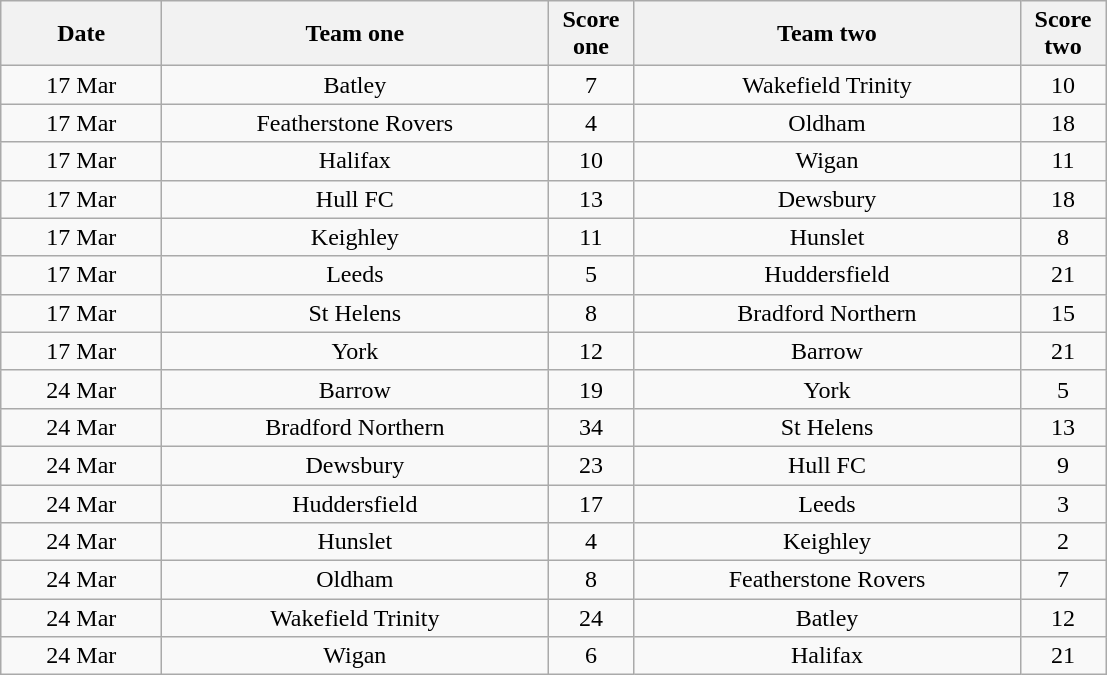<table class="wikitable" style="text-align: center">
<tr>
<th width=100>Date</th>
<th width=250>Team one</th>
<th width=50>Score one</th>
<th width=250>Team two</th>
<th width=50>Score two</th>
</tr>
<tr>
<td>17 Mar</td>
<td>Batley</td>
<td>7</td>
<td>Wakefield Trinity</td>
<td>10</td>
</tr>
<tr>
<td>17 Mar</td>
<td>Featherstone Rovers</td>
<td>4</td>
<td>Oldham</td>
<td>18</td>
</tr>
<tr>
<td>17 Mar</td>
<td>Halifax</td>
<td>10</td>
<td>Wigan</td>
<td>11</td>
</tr>
<tr>
<td>17 Mar</td>
<td>Hull FC</td>
<td>13</td>
<td>Dewsbury</td>
<td>18</td>
</tr>
<tr>
<td>17 Mar</td>
<td>Keighley</td>
<td>11</td>
<td>Hunslet</td>
<td>8</td>
</tr>
<tr>
<td>17 Mar</td>
<td>Leeds</td>
<td>5</td>
<td>Huddersfield</td>
<td>21</td>
</tr>
<tr>
<td>17 Mar</td>
<td>St Helens</td>
<td>8</td>
<td>Bradford Northern</td>
<td>15</td>
</tr>
<tr>
<td>17 Mar</td>
<td>York</td>
<td>12</td>
<td>Barrow</td>
<td>21</td>
</tr>
<tr>
<td>24 Mar</td>
<td>Barrow</td>
<td>19</td>
<td>York</td>
<td>5</td>
</tr>
<tr>
<td>24 Mar</td>
<td>Bradford Northern</td>
<td>34</td>
<td>St Helens</td>
<td>13</td>
</tr>
<tr>
<td>24 Mar</td>
<td>Dewsbury</td>
<td>23</td>
<td>Hull FC</td>
<td>9</td>
</tr>
<tr>
<td>24 Mar</td>
<td>Huddersfield</td>
<td>17</td>
<td>Leeds</td>
<td>3</td>
</tr>
<tr>
<td>24 Mar</td>
<td>Hunslet</td>
<td>4</td>
<td>Keighley</td>
<td>2</td>
</tr>
<tr>
<td>24 Mar</td>
<td>Oldham</td>
<td>8</td>
<td>Featherstone Rovers</td>
<td>7</td>
</tr>
<tr>
<td>24 Mar</td>
<td>Wakefield Trinity</td>
<td>24</td>
<td>Batley</td>
<td>12</td>
</tr>
<tr>
<td>24 Mar</td>
<td>Wigan</td>
<td>6</td>
<td>Halifax</td>
<td>21</td>
</tr>
</table>
